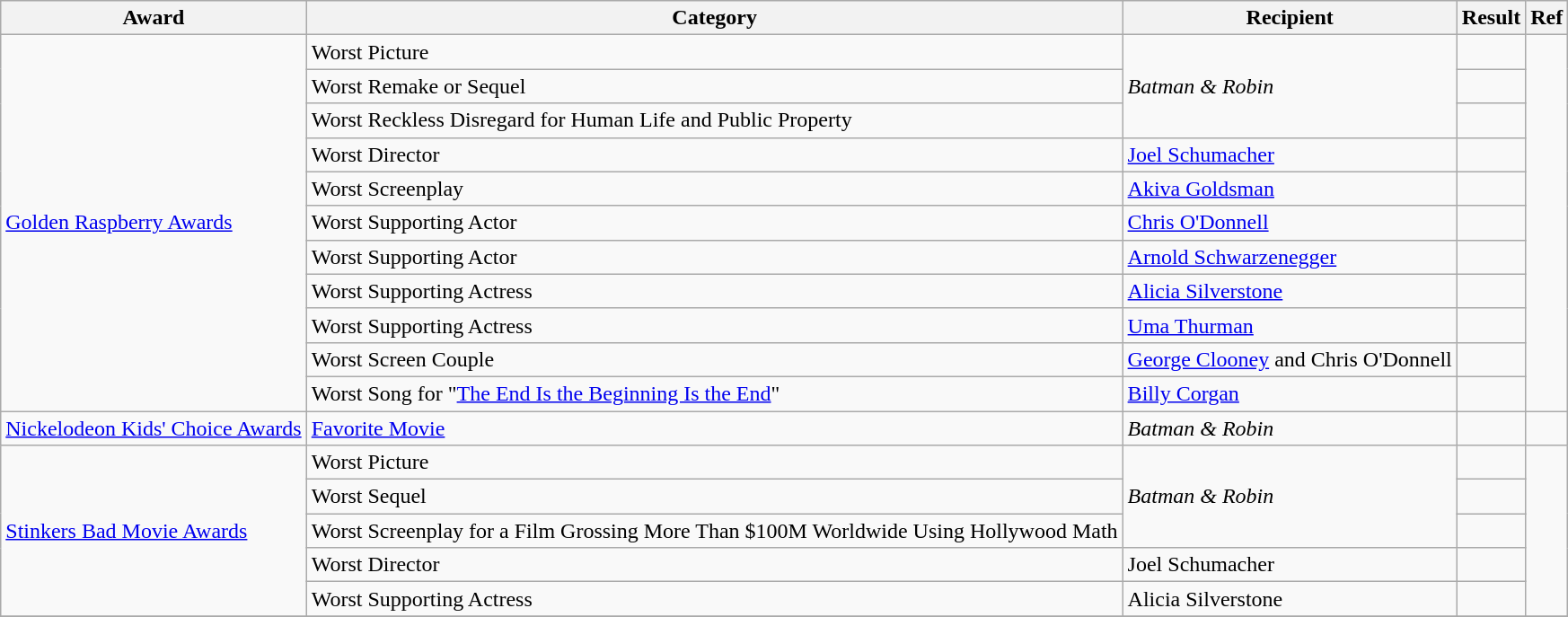<table class="wikitable plainrowheaders sortable">
<tr>
<th scope="col">Award</th>
<th scope="col">Category</th>
<th scope="col">Recipient</th>
<th scope="col">Result</th>
<th scope="col">Ref</th>
</tr>
<tr>
<td rowspan=11><a href='#'>Golden Raspberry Awards</a></td>
<td>Worst Picture</td>
<td rowspan=3><em>Batman & Robin</em></td>
<td></td>
<td rowspan=11></td>
</tr>
<tr>
<td>Worst Remake or Sequel</td>
<td></td>
</tr>
<tr>
<td>Worst Reckless Disregard for Human Life and Public Property</td>
<td></td>
</tr>
<tr>
<td>Worst Director</td>
<td><a href='#'>Joel Schumacher</a></td>
<td></td>
</tr>
<tr>
<td>Worst Screenplay</td>
<td><a href='#'>Akiva Goldsman</a></td>
<td></td>
</tr>
<tr>
<td>Worst Supporting Actor</td>
<td><a href='#'>Chris O'Donnell</a></td>
<td></td>
</tr>
<tr>
<td>Worst Supporting Actor</td>
<td><a href='#'>Arnold Schwarzenegger</a></td>
<td></td>
</tr>
<tr>
<td>Worst Supporting Actress</td>
<td><a href='#'>Alicia Silverstone</a></td>
<td></td>
</tr>
<tr>
<td>Worst Supporting Actress</td>
<td><a href='#'>Uma Thurman</a></td>
<td></td>
</tr>
<tr>
<td>Worst Screen Couple</td>
<td><a href='#'>George Clooney</a> and Chris O'Donnell</td>
<td></td>
</tr>
<tr>
<td>Worst Song for "<a href='#'>The End Is the Beginning Is the End</a>"</td>
<td><a href='#'>Billy Corgan</a></td>
<td></td>
</tr>
<tr>
<td><a href='#'>Nickelodeon Kids' Choice Awards</a></td>
<td><a href='#'>Favorite Movie</a></td>
<td><em>Batman & Robin</em></td>
<td></td>
<td></td>
</tr>
<tr>
<td rowspan=5><a href='#'>Stinkers Bad Movie Awards</a></td>
<td>Worst Picture</td>
<td rowspan=3><em>Batman & Robin</em></td>
<td></td>
<td rowspan=5></td>
</tr>
<tr>
<td>Worst Sequel</td>
<td></td>
</tr>
<tr>
<td>Worst Screenplay for a Film Grossing More Than $100M Worldwide Using Hollywood Math</td>
<td></td>
</tr>
<tr>
<td>Worst Director</td>
<td>Joel Schumacher</td>
<td></td>
</tr>
<tr>
<td>Worst Supporting Actress</td>
<td>Alicia Silverstone</td>
<td></td>
</tr>
<tr>
</tr>
</table>
